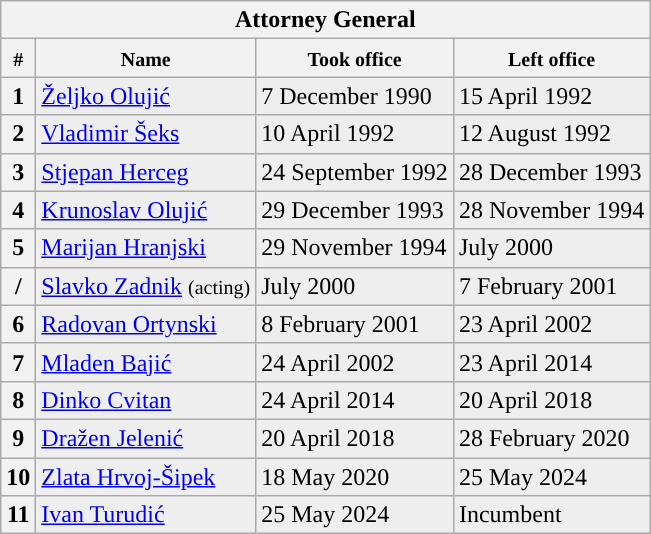<table class="wikitable">
<tr>
<th colspan=4>Attorney General</th>
</tr>
<tr>
<th><small>#</small></th>
<th><small>Name</small></th>
<th><small>Took office</small></th>
<th><small>Left office</small></th>
</tr>
<tr style="background:#eee;">
<th style="background:">1</th>
<td><a href='#'>Željko Olujić</a></td>
<td>7 December 1990</td>
<td>15 April 1992</td>
</tr>
<tr style="background:#eee;">
<th style="background:">2</th>
<td><a href='#'>Vladimir Šeks</a></td>
<td>10 April 1992</td>
<td>12 August 1992</td>
</tr>
<tr style="background:#eee;">
<th style="background:">3</th>
<td><a href='#'>Stjepan Herceg</a></td>
<td>24 September 1992</td>
<td>28 December 1993</td>
</tr>
<tr style="background:#eee;">
<th style="background:">4</th>
<td><a href='#'>Krunoslav Olujić</a></td>
<td>29 December 1993</td>
<td>28 November 1994</td>
</tr>
<tr style="background:#eee;">
<th style="background:">5</th>
<td><a href='#'>Marijan Hranjski</a></td>
<td>29 November 1994</td>
<td>July 2000</td>
</tr>
<tr style="background:#eee;">
<th style="background:">/</th>
<td><a href='#'>Slavko Zadnik</a> <small>(acting)</small></td>
<td>July 2000</td>
<td>7 February 2001</td>
</tr>
<tr style="background:#eee;">
<th style="background:">6</th>
<td><a href='#'>Radovan Ortynski</a></td>
<td>8 February 2001</td>
<td>23 April 2002</td>
</tr>
<tr style="background:#eee;">
<th style="background:">7</th>
<td><a href='#'>Mladen Bajić</a></td>
<td>24 April 2002</td>
<td>23 April 2014</td>
</tr>
<tr style="background:#eee;">
<th style="background:">8</th>
<td><a href='#'>Dinko Cvitan</a></td>
<td>24 April 2014</td>
<td>20 April 2018</td>
</tr>
<tr style="background:#eee;">
<th style="background:">9</th>
<td><a href='#'>Dražen Jelenić</a></td>
<td>20 April 2018</td>
<td>28 February 2020</td>
</tr>
<tr style="background:#eee;">
<th style="background:">10</th>
<td><a href='#'>Zlata Hrvoj-Šipek</a></td>
<td>18 May 2020</td>
<td>25 May 2024</td>
</tr>
<tr style="background:#eee;">
<th style="background:">11</th>
<td><a href='#'>Ivan Turudić</a></td>
<td>25 May 2024</td>
<td>Incumbent</td>
</tr>
</table>
